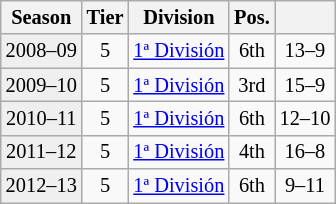<table class="wikitable" style="font-size:85%; text-align:center">
<tr>
<th>Season</th>
<th>Tier</th>
<th>Division</th>
<th>Pos.</th>
<th></th>
</tr>
<tr>
<td bgcolor=#efefef>2008–09</td>
<td>5</td>
<td align=left><a href='#'>1ª División</a></td>
<td>6th</td>
<td>13–9</td>
</tr>
<tr>
<td bgcolor=#efefef>2009–10</td>
<td>5</td>
<td align=left><a href='#'>1ª División</a></td>
<td>3rd</td>
<td>15–9</td>
</tr>
<tr>
<td bgcolor=#efefef>2010–11</td>
<td>5</td>
<td align=left><a href='#'>1ª División</a></td>
<td>6th</td>
<td>12–10</td>
</tr>
<tr>
<td bgcolor=#efefef>2011–12</td>
<td>5</td>
<td align=left><a href='#'>1ª División</a></td>
<td>4th</td>
<td>16–8</td>
</tr>
<tr>
<td bgcolor=#efefef>2012–13</td>
<td>5</td>
<td align=left><a href='#'>1ª División</a></td>
<td>6th</td>
<td>9–11</td>
</tr>
</table>
